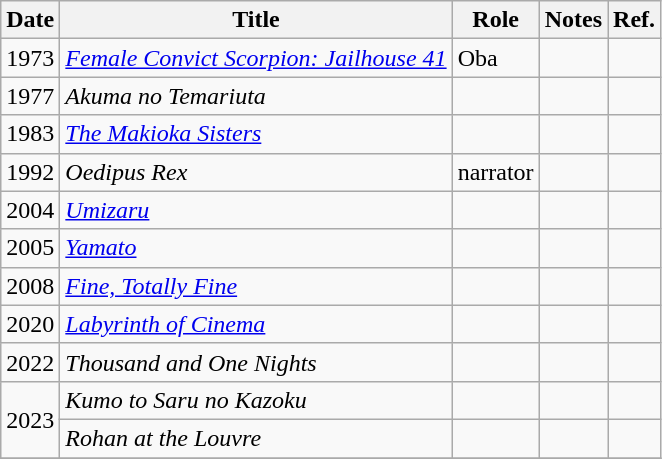<table class="wikitable">
<tr>
<th>Date</th>
<th>Title</th>
<th>Role</th>
<th>Notes</th>
<th>Ref.</th>
</tr>
<tr>
<td>1973</td>
<td><em><a href='#'>Female Convict Scorpion: Jailhouse 41</a></em></td>
<td>Oba</td>
<td></td>
<td></td>
</tr>
<tr>
<td>1977</td>
<td><em>Akuma no Temariuta</em></td>
<td></td>
<td></td>
<td></td>
</tr>
<tr>
<td>1983</td>
<td><em><a href='#'>The Makioka Sisters</a></em></td>
<td></td>
<td></td>
<td></td>
</tr>
<tr>
<td>1992</td>
<td><em>Oedipus Rex</em></td>
<td>narrator</td>
<td></td>
<td></td>
</tr>
<tr>
<td>2004</td>
<td><em><a href='#'>Umizaru</a></em></td>
<td></td>
<td></td>
<td></td>
</tr>
<tr>
<td>2005</td>
<td><em><a href='#'>Yamato</a></em></td>
<td></td>
<td></td>
<td></td>
</tr>
<tr>
<td>2008</td>
<td><em><a href='#'>Fine, Totally Fine</a></em></td>
<td></td>
<td></td>
<td></td>
</tr>
<tr>
<td>2020</td>
<td><em><a href='#'>Labyrinth of Cinema</a></em></td>
<td></td>
<td></td>
<td></td>
</tr>
<tr>
<td>2022</td>
<td><em>Thousand and One Nights</em></td>
<td></td>
<td></td>
<td></td>
</tr>
<tr>
<td rowspan=2>2023</td>
<td><em>Kumo to Saru no Kazoku</em></td>
<td></td>
<td></td>
<td></td>
</tr>
<tr>
<td><em>Rohan at the Louvre</em></td>
<td></td>
<td></td>
<td></td>
</tr>
<tr>
</tr>
</table>
